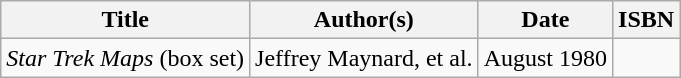<table class="wikitable">
<tr>
<th>Title</th>
<th>Author(s)</th>
<th>Date</th>
<th>ISBN</th>
</tr>
<tr>
<td><em>Star Trek Maps</em> (box set)</td>
<td>Jeffrey Maynard, et al.</td>
<td>August 1980</td>
<td></td>
</tr>
</table>
